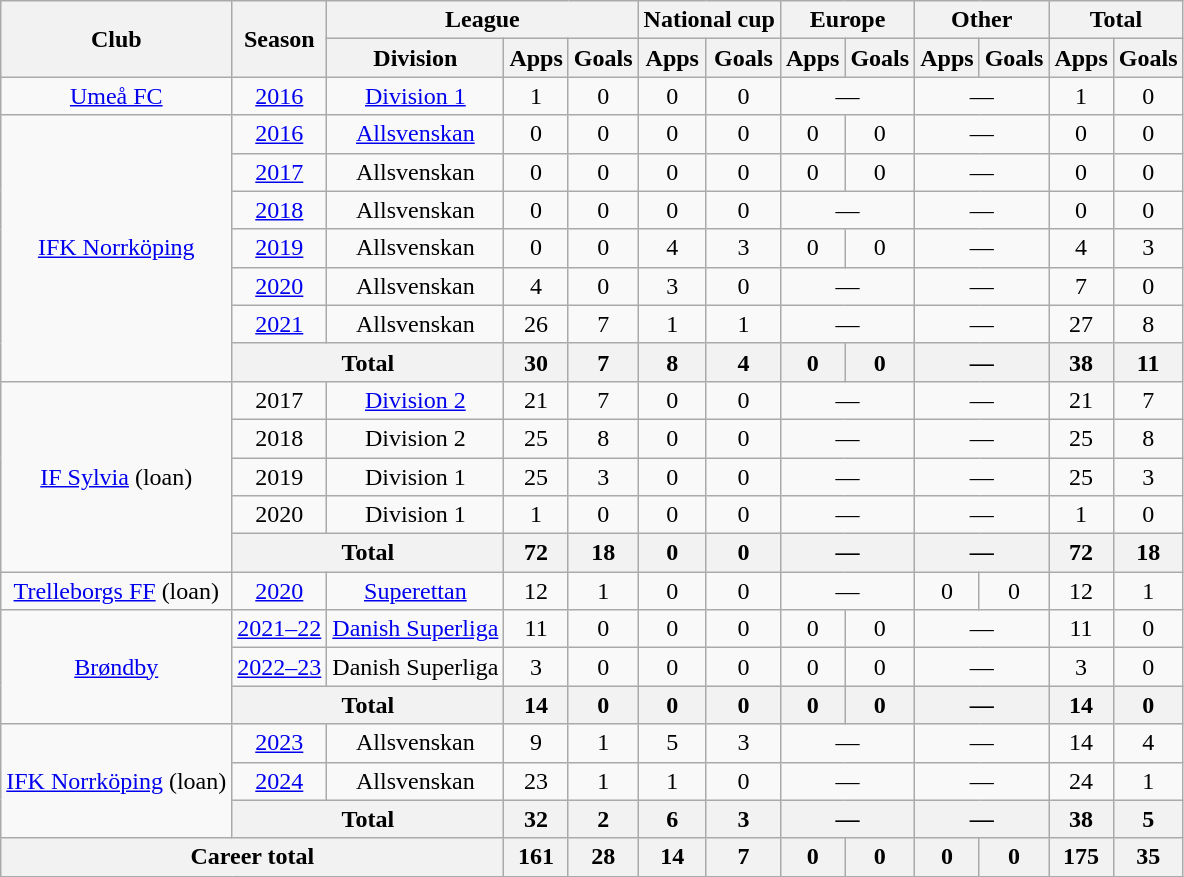<table class="wikitable" style="text-align:center">
<tr>
<th rowspan="2">Club</th>
<th rowspan="2">Season</th>
<th colspan="3">League</th>
<th colspan="2">National cup</th>
<th colspan="2">Europe</th>
<th colspan="2">Other</th>
<th colspan="2">Total</th>
</tr>
<tr>
<th>Division</th>
<th>Apps</th>
<th>Goals</th>
<th>Apps</th>
<th>Goals</th>
<th>Apps</th>
<th>Goals</th>
<th>Apps</th>
<th>Goals</th>
<th>Apps</th>
<th>Goals</th>
</tr>
<tr>
<td><a href='#'>Umeå FC</a></td>
<td><a href='#'>2016</a></td>
<td><a href='#'>Division 1</a></td>
<td>1</td>
<td>0</td>
<td>0</td>
<td>0</td>
<td colspan="2">—</td>
<td colspan="2">—</td>
<td>1</td>
<td>0</td>
</tr>
<tr>
<td rowspan="7"><a href='#'>IFK Norrköping</a></td>
<td><a href='#'>2016</a></td>
<td><a href='#'>Allsvenskan</a></td>
<td>0</td>
<td>0</td>
<td>0</td>
<td>0</td>
<td>0</td>
<td>0</td>
<td colspan="2">—</td>
<td>0</td>
<td>0</td>
</tr>
<tr>
<td><a href='#'>2017</a></td>
<td>Allsvenskan</td>
<td>0</td>
<td>0</td>
<td>0</td>
<td>0</td>
<td>0</td>
<td>0</td>
<td colspan="2">—</td>
<td>0</td>
<td>0</td>
</tr>
<tr>
<td><a href='#'>2018</a></td>
<td>Allsvenskan</td>
<td>0</td>
<td>0</td>
<td>0</td>
<td>0</td>
<td colspan="2">—</td>
<td colspan="2">—</td>
<td>0</td>
<td>0</td>
</tr>
<tr>
<td><a href='#'>2019</a></td>
<td>Allsvenskan</td>
<td>0</td>
<td>0</td>
<td>4</td>
<td>3</td>
<td>0</td>
<td>0</td>
<td colspan="2">—</td>
<td>4</td>
<td>3</td>
</tr>
<tr>
<td><a href='#'>2020</a></td>
<td>Allsvenskan</td>
<td>4</td>
<td>0</td>
<td>3</td>
<td>0</td>
<td colspan="2">—</td>
<td colspan="2">—</td>
<td>7</td>
<td>0</td>
</tr>
<tr>
<td><a href='#'>2021</a></td>
<td>Allsvenskan</td>
<td>26</td>
<td>7</td>
<td>1</td>
<td>1</td>
<td colspan="2">—</td>
<td colspan="2">—</td>
<td>27</td>
<td>8</td>
</tr>
<tr>
<th colspan="2">Total</th>
<th>30</th>
<th>7</th>
<th>8</th>
<th>4</th>
<th>0</th>
<th>0</th>
<th colspan="2">—</th>
<th>38</th>
<th>11</th>
</tr>
<tr>
<td rowspan="5"><a href='#'>IF Sylvia</a> (loan)</td>
<td>2017</td>
<td><a href='#'>Division 2</a></td>
<td>21</td>
<td>7</td>
<td>0</td>
<td>0</td>
<td colspan="2">—</td>
<td colspan="2">—</td>
<td>21</td>
<td>7</td>
</tr>
<tr>
<td>2018</td>
<td>Division 2</td>
<td>25</td>
<td>8</td>
<td>0</td>
<td>0</td>
<td colspan="2">—</td>
<td colspan="2">—</td>
<td>25</td>
<td>8</td>
</tr>
<tr>
<td>2019</td>
<td>Division 1</td>
<td>25</td>
<td>3</td>
<td>0</td>
<td>0</td>
<td colspan="2">—</td>
<td colspan="2">—</td>
<td>25</td>
<td>3</td>
</tr>
<tr>
<td>2020</td>
<td>Division 1</td>
<td>1</td>
<td>0</td>
<td>0</td>
<td>0</td>
<td colspan="2">—</td>
<td colspan="2">—</td>
<td>1</td>
<td>0</td>
</tr>
<tr>
<th colspan="2">Total</th>
<th>72</th>
<th>18</th>
<th>0</th>
<th>0</th>
<th colspan="2">—</th>
<th colspan="2">—</th>
<th>72</th>
<th>18</th>
</tr>
<tr>
<td><a href='#'>Trelleborgs FF</a> (loan)</td>
<td><a href='#'>2020</a></td>
<td><a href='#'>Superettan</a></td>
<td>12</td>
<td>1</td>
<td>0</td>
<td>0</td>
<td colspan="2">—</td>
<td>0</td>
<td>0</td>
<td>12</td>
<td>1</td>
</tr>
<tr>
<td rowspan="3"><a href='#'>Brøndby</a></td>
<td><a href='#'>2021–22</a></td>
<td><a href='#'>Danish Superliga</a></td>
<td>11</td>
<td>0</td>
<td>0</td>
<td>0</td>
<td>0</td>
<td>0</td>
<td colspan="2">—</td>
<td>11</td>
<td>0</td>
</tr>
<tr>
<td><a href='#'>2022–23</a></td>
<td>Danish Superliga</td>
<td>3</td>
<td>0</td>
<td>0</td>
<td>0</td>
<td>0</td>
<td>0</td>
<td colspan="2">—</td>
<td>3</td>
<td>0</td>
</tr>
<tr>
<th colspan="2">Total</th>
<th>14</th>
<th>0</th>
<th>0</th>
<th>0</th>
<th>0</th>
<th>0</th>
<th colspan="2">—</th>
<th>14</th>
<th>0</th>
</tr>
<tr>
<td rowspan="3"><a href='#'>IFK Norrköping</a> (loan)</td>
<td><a href='#'>2023</a></td>
<td>Allsvenskan</td>
<td>9</td>
<td>1</td>
<td>5</td>
<td>3</td>
<td colspan="2">—</td>
<td colspan="2">—</td>
<td>14</td>
<td>4</td>
</tr>
<tr>
<td><a href='#'>2024</a></td>
<td>Allsvenskan</td>
<td>23</td>
<td>1</td>
<td>1</td>
<td>0</td>
<td colspan="2">—</td>
<td colspan="2">—</td>
<td>24</td>
<td>1</td>
</tr>
<tr>
<th colspan="2">Total</th>
<th>32</th>
<th>2</th>
<th>6</th>
<th>3</th>
<th colspan="2">—</th>
<th colspan="2">—</th>
<th>38</th>
<th>5</th>
</tr>
<tr>
<th colspan="3">Career total</th>
<th>161</th>
<th>28</th>
<th>14</th>
<th>7</th>
<th>0</th>
<th>0</th>
<th>0</th>
<th>0</th>
<th>175</th>
<th>35</th>
</tr>
</table>
